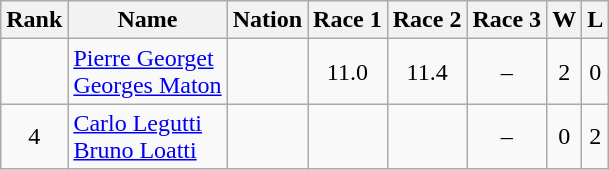<table class="wikitable sortable" style="text-align:center">
<tr>
<th>Rank</th>
<th>Name</th>
<th>Nation</th>
<th>Race 1</th>
<th>Race 2</th>
<th>Race 3</th>
<th>W</th>
<th>L</th>
</tr>
<tr>
<td></td>
<td align=left><a href='#'>Pierre Georget</a><br><a href='#'>Georges Maton</a></td>
<td align=left></td>
<td>11.0</td>
<td>11.4</td>
<td>–</td>
<td>2</td>
<td>0</td>
</tr>
<tr>
<td>4</td>
<td align=left><a href='#'>Carlo Legutti</a><br><a href='#'>Bruno Loatti</a></td>
<td align=left></td>
<td></td>
<td></td>
<td>–</td>
<td>0</td>
<td>2</td>
</tr>
</table>
